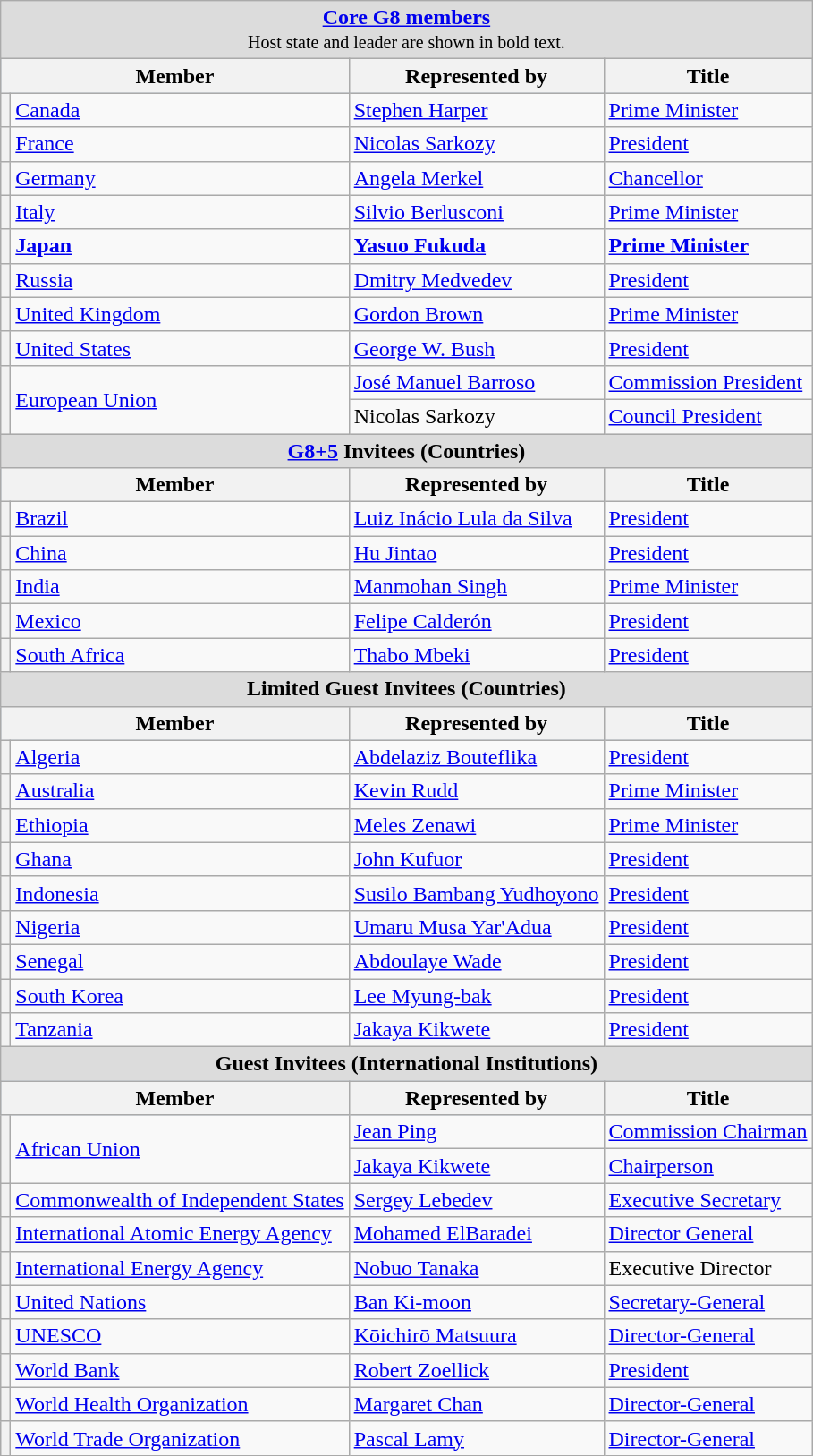<table class="wikitable">
<tr>
<td colspan="4" style="text-align: center; background:Gainsboro"><strong><a href='#'>Core G8 members</a></strong><br><small>Host state and leader are shown in bold text.</small></td>
</tr>
<tr style="background:LightSteelBlue; text-align:center;">
<th colspan=2>Member</th>
<th>Represented by</th>
<th>Title</th>
</tr>
<tr>
<th></th>
<td><a href='#'>Canada</a></td>
<td><a href='#'>Stephen Harper</a></td>
<td><a href='#'>Prime Minister</a></td>
</tr>
<tr>
<th></th>
<td><a href='#'>France</a></td>
<td><a href='#'>Nicolas Sarkozy</a></td>
<td><a href='#'>President</a></td>
</tr>
<tr>
<th></th>
<td><a href='#'>Germany</a></td>
<td><a href='#'>Angela Merkel</a></td>
<td><a href='#'>Chancellor</a></td>
</tr>
<tr>
<th></th>
<td><a href='#'>Italy</a></td>
<td><a href='#'>Silvio Berlusconi</a></td>
<td><a href='#'>Prime Minister</a></td>
</tr>
<tr>
<th></th>
<td><strong><a href='#'>Japan</a></strong></td>
<td><strong><a href='#'>Yasuo Fukuda</a></strong></td>
<td><strong><a href='#'>Prime Minister</a></strong></td>
</tr>
<tr>
<th></th>
<td><a href='#'>Russia</a></td>
<td><a href='#'>Dmitry Medvedev</a></td>
<td><a href='#'>President</a></td>
</tr>
<tr>
<th></th>
<td><a href='#'>United Kingdom</a></td>
<td><a href='#'>Gordon Brown</a></td>
<td><a href='#'>Prime Minister</a></td>
</tr>
<tr>
<th></th>
<td><a href='#'>United States</a></td>
<td><a href='#'>George W. Bush</a></td>
<td><a href='#'>President</a></td>
</tr>
<tr>
<th rowspan="2"></th>
<td rowspan="2"><a href='#'>European Union</a></td>
<td><a href='#'>José Manuel Barroso</a></td>
<td><a href='#'>Commission President</a></td>
</tr>
<tr>
<td>Nicolas Sarkozy</td>
<td><a href='#'>Council President</a></td>
</tr>
<tr>
<td colspan="4" style="text-align: center; background:Gainsboro"><strong><a href='#'>G8+5</a> Invitees (Countries)</strong><br></td>
</tr>
<tr style="background:LightSteelBlue; text-align:center;">
<th colspan=2>Member</th>
<th>Represented by</th>
<th>Title</th>
</tr>
<tr>
<th></th>
<td><a href='#'>Brazil</a></td>
<td><a href='#'>Luiz Inácio Lula da Silva</a></td>
<td><a href='#'>President</a></td>
</tr>
<tr>
<th></th>
<td><a href='#'>China</a></td>
<td><a href='#'>Hu Jintao</a></td>
<td><a href='#'>President</a></td>
</tr>
<tr>
<th></th>
<td><a href='#'>India</a></td>
<td><a href='#'>Manmohan Singh</a></td>
<td><a href='#'>Prime Minister</a></td>
</tr>
<tr>
<th></th>
<td><a href='#'>Mexico</a></td>
<td><a href='#'>Felipe Calderón</a></td>
<td><a href='#'>President</a></td>
</tr>
<tr>
<th></th>
<td><a href='#'>South Africa</a></td>
<td><a href='#'>Thabo Mbeki</a></td>
<td><a href='#'>President</a></td>
</tr>
<tr>
<td colspan="4" style="text-align: center; background:Gainsboro"><strong>Limited Guest Invitees (Countries)</strong><br></td>
</tr>
<tr style="background:LightSteelBlue; text-align:center;">
<th colspan=2>Member</th>
<th>Represented by</th>
<th>Title</th>
</tr>
<tr>
<th></th>
<td><a href='#'>Algeria</a></td>
<td><a href='#'>Abdelaziz Bouteflika</a></td>
<td><a href='#'>President</a></td>
</tr>
<tr>
<th></th>
<td><a href='#'>Australia</a></td>
<td><a href='#'>Kevin Rudd</a></td>
<td><a href='#'>Prime Minister</a></td>
</tr>
<tr>
<th></th>
<td><a href='#'>Ethiopia</a></td>
<td><a href='#'>Meles Zenawi</a></td>
<td><a href='#'>Prime Minister</a></td>
</tr>
<tr>
<th></th>
<td><a href='#'>Ghana</a></td>
<td><a href='#'>John Kufuor</a></td>
<td><a href='#'>President</a></td>
</tr>
<tr>
<th></th>
<td><a href='#'>Indonesia</a></td>
<td><a href='#'>Susilo Bambang Yudhoyono</a></td>
<td><a href='#'>President</a></td>
</tr>
<tr>
<th></th>
<td><a href='#'>Nigeria</a></td>
<td><a href='#'>Umaru Musa Yar'Adua</a></td>
<td><a href='#'>President</a></td>
</tr>
<tr>
<th></th>
<td><a href='#'>Senegal</a></td>
<td><a href='#'>Abdoulaye Wade</a></td>
<td><a href='#'>President</a></td>
</tr>
<tr>
<th></th>
<td><a href='#'>South Korea</a></td>
<td><a href='#'>Lee Myung-bak</a></td>
<td><a href='#'>President</a></td>
</tr>
<tr>
<th></th>
<td><a href='#'>Tanzania</a></td>
<td><a href='#'>Jakaya Kikwete</a></td>
<td><a href='#'>President</a></td>
</tr>
<tr>
<td colspan="4" style="text-align: center; background:Gainsboro"><strong>Guest Invitees (International Institutions)</strong><br></td>
</tr>
<tr style="background:LightSteelBlue; text-align:center;">
<th colspan=2>Member</th>
<th>Represented by</th>
<th>Title</th>
</tr>
<tr>
<th rowspan="2"></th>
<td rowspan="2"><a href='#'>African Union</a></td>
<td><a href='#'>Jean Ping</a></td>
<td><a href='#'>Commission Chairman</a></td>
</tr>
<tr>
<td><a href='#'>Jakaya Kikwete</a></td>
<td><a href='#'>Chairperson</a></td>
</tr>
<tr>
<th></th>
<td><a href='#'>Commonwealth of Independent States</a></td>
<td><a href='#'>Sergey Lebedev</a></td>
<td><a href='#'>Executive Secretary</a></td>
</tr>
<tr>
<th></th>
<td><a href='#'>International Atomic Energy Agency</a></td>
<td><a href='#'>Mohamed ElBaradei</a></td>
<td><a href='#'>Director General</a></td>
</tr>
<tr>
<th></th>
<td><a href='#'>International Energy Agency</a></td>
<td><a href='#'>Nobuo Tanaka</a></td>
<td>Executive Director</td>
</tr>
<tr>
<th></th>
<td><a href='#'>United Nations</a></td>
<td><a href='#'>Ban Ki-moon</a></td>
<td><a href='#'>Secretary-General</a></td>
</tr>
<tr>
<th></th>
<td><a href='#'>UNESCO</a></td>
<td><a href='#'>Kōichirō Matsuura</a></td>
<td><a href='#'>Director-General</a></td>
</tr>
<tr>
<th></th>
<td><a href='#'>World Bank</a></td>
<td><a href='#'>Robert Zoellick</a></td>
<td><a href='#'>President</a></td>
</tr>
<tr>
<th></th>
<td><a href='#'>World Health Organization</a></td>
<td><a href='#'>Margaret Chan</a></td>
<td><a href='#'>Director-General</a></td>
</tr>
<tr>
<th></th>
<td><a href='#'>World Trade Organization</a></td>
<td><a href='#'>Pascal Lamy</a></td>
<td><a href='#'>Director-General</a></td>
</tr>
</table>
